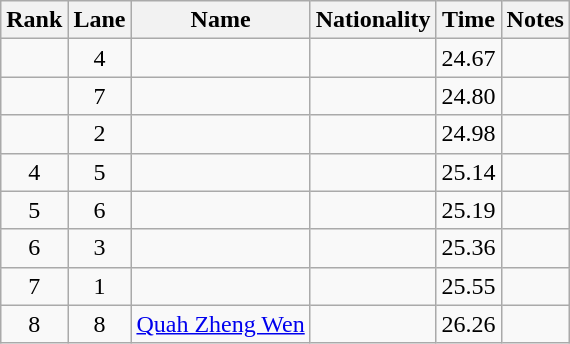<table class="wikitable sortable" style="text-align:center">
<tr>
<th>Rank</th>
<th>Lane</th>
<th>Name</th>
<th>Nationality</th>
<th>Time</th>
<th>Notes</th>
</tr>
<tr>
<td></td>
<td>4</td>
<td align=left></td>
<td align=left></td>
<td>24.67</td>
<td></td>
</tr>
<tr>
<td></td>
<td>7</td>
<td align=left></td>
<td align=left></td>
<td>24.80</td>
<td></td>
</tr>
<tr>
<td></td>
<td>2</td>
<td align=left></td>
<td align=left></td>
<td>24.98</td>
<td></td>
</tr>
<tr>
<td>4</td>
<td>5</td>
<td align=left></td>
<td align=left></td>
<td>25.14</td>
<td></td>
</tr>
<tr>
<td>5</td>
<td>6</td>
<td align=left></td>
<td align=left></td>
<td>25.19</td>
<td></td>
</tr>
<tr>
<td>6</td>
<td>3</td>
<td align=left></td>
<td align=left></td>
<td>25.36</td>
<td></td>
</tr>
<tr>
<td>7</td>
<td>1</td>
<td align=left></td>
<td align=left></td>
<td>25.55</td>
<td></td>
</tr>
<tr>
<td>8</td>
<td>8</td>
<td align=left><a href='#'>Quah Zheng Wen</a></td>
<td align=left></td>
<td>26.26</td>
<td></td>
</tr>
</table>
